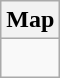<table class="wikitable">
<tr>
<th>Map</th>
</tr>
<tr>
<td><div><br> 













</div></td>
</tr>
</table>
